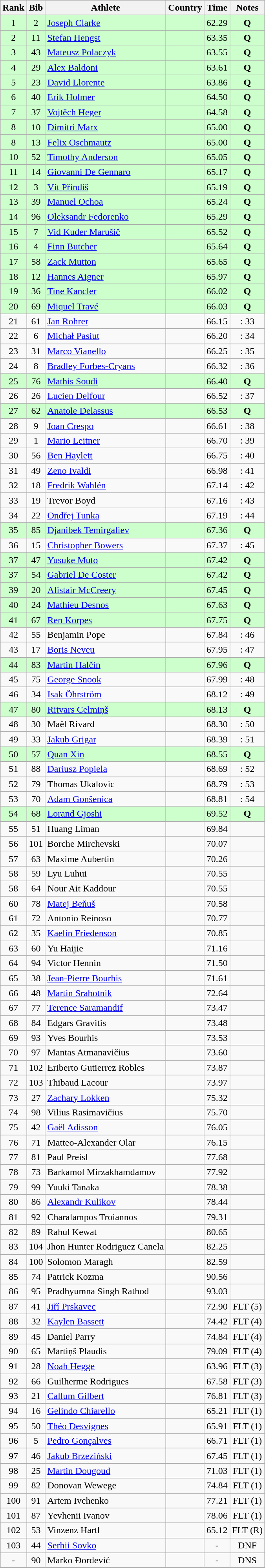<table class="wikitable" style="text-align:center">
<tr>
<th>Rank</th>
<th>Bib</th>
<th>Athlete</th>
<th>Country</th>
<th>Time</th>
<th>Notes</th>
</tr>
<tr bgcolor=ccffcc>
<td>1</td>
<td>2</td>
<td align=left><a href='#'>Joseph Clarke</a></td>
<td align=left></td>
<td>62.29</td>
<td><strong>Q</strong></td>
</tr>
<tr bgcolor=ccffcc>
<td>2</td>
<td>11</td>
<td align=left><a href='#'>Stefan Hengst</a></td>
<td align=left></td>
<td>63.35</td>
<td><strong>Q</strong></td>
</tr>
<tr bgcolor=ccffcc>
<td>3</td>
<td>43</td>
<td align=left><a href='#'>Mateusz Polaczyk</a></td>
<td align=left></td>
<td>63.55</td>
<td><strong>Q</strong></td>
</tr>
<tr bgcolor=ccffcc>
<td>4</td>
<td>29</td>
<td align=left><a href='#'>Alex Baldoni</a></td>
<td align=left></td>
<td>63.61</td>
<td><strong>Q</strong></td>
</tr>
<tr bgcolor=ccffcc>
<td>5</td>
<td>23</td>
<td align=left><a href='#'>David Llorente</a></td>
<td align=left></td>
<td>63.86</td>
<td><strong>Q</strong></td>
</tr>
<tr bgcolor=ccffcc>
<td>6</td>
<td>40</td>
<td align=left><a href='#'>Erik Holmer</a></td>
<td align=left></td>
<td>64.50</td>
<td><strong>Q</strong></td>
</tr>
<tr bgcolor=ccffcc>
<td>7</td>
<td>37</td>
<td align=left><a href='#'>Vojtěch Heger</a></td>
<td align=left></td>
<td>64.58</td>
<td><strong>Q</strong></td>
</tr>
<tr bgcolor=ccffcc>
<td>8</td>
<td>10</td>
<td align=left><a href='#'>Dimitri Marx</a></td>
<td align=left></td>
<td>65.00</td>
<td><strong>Q</strong></td>
</tr>
<tr bgcolor=ccffcc>
<td>8</td>
<td>13</td>
<td align=left><a href='#'>Felix Oschmautz</a></td>
<td align=left></td>
<td>65.00</td>
<td><strong>Q</strong></td>
</tr>
<tr bgcolor=ccffcc>
<td>10</td>
<td>52</td>
<td align=left><a href='#'>Timothy Anderson</a></td>
<td align=left></td>
<td>65.05</td>
<td><strong>Q</strong></td>
</tr>
<tr bgcolor=ccffcc>
<td>11</td>
<td>14</td>
<td align=left><a href='#'>Giovanni De Gennaro</a></td>
<td align=left></td>
<td>65.17</td>
<td><strong>Q</strong></td>
</tr>
<tr bgcolor=ccffcc>
<td>12</td>
<td>3</td>
<td align=left><a href='#'>Vít Přindiš</a></td>
<td align=left></td>
<td>65.19</td>
<td><strong>Q</strong></td>
</tr>
<tr bgcolor=ccffcc>
<td>13</td>
<td>39</td>
<td align=left><a href='#'>Manuel Ochoa</a></td>
<td align=left></td>
<td>65.24</td>
<td><strong>Q</strong></td>
</tr>
<tr bgcolor=ccffcc>
<td>14</td>
<td>96</td>
<td align=left><a href='#'>Oleksandr Fedorenko</a></td>
<td align=left></td>
<td>65.29</td>
<td><strong>Q</strong></td>
</tr>
<tr bgcolor=ccffcc>
<td>15</td>
<td>7</td>
<td align=left><a href='#'>Vid Kuder Marušič</a></td>
<td align=left></td>
<td>65.52</td>
<td><strong>Q</strong></td>
</tr>
<tr bgcolor=ccffcc>
<td>16</td>
<td>4</td>
<td align=left><a href='#'>Finn Butcher</a></td>
<td align=left></td>
<td>65.64</td>
<td><strong>Q</strong></td>
</tr>
<tr bgcolor=ccffcc>
<td>17</td>
<td>58</td>
<td align=left><a href='#'>Zack Mutton</a></td>
<td align=left></td>
<td>65.65</td>
<td><strong>Q</strong></td>
</tr>
<tr bgcolor=ccffcc>
<td>18</td>
<td>12</td>
<td align=left><a href='#'>Hannes Aigner</a></td>
<td align=left></td>
<td>65.97</td>
<td><strong>Q</strong></td>
</tr>
<tr bgcolor=ccffcc>
<td>19</td>
<td>36</td>
<td align=left><a href='#'>Tine Kancler</a></td>
<td align=left></td>
<td>66.02</td>
<td><strong>Q</strong></td>
</tr>
<tr bgcolor=ccffcc>
<td>20</td>
<td>69</td>
<td align=left><a href='#'>Miquel Travé</a></td>
<td align=left></td>
<td>66.03</td>
<td><strong>Q</strong></td>
</tr>
<tr>
<td>21</td>
<td>61</td>
<td align=left><a href='#'>Jan Rohrer</a></td>
<td align=left></td>
<td>66.15</td>
<td>: 33</td>
</tr>
<tr>
<td>22</td>
<td>6</td>
<td align=left><a href='#'>Michał Pasiut</a></td>
<td align=left></td>
<td>66.20</td>
<td>: 34</td>
</tr>
<tr>
<td>23</td>
<td>31</td>
<td align=left><a href='#'>Marco Vianello</a></td>
<td align=left></td>
<td>66.25</td>
<td>: 35</td>
</tr>
<tr>
<td>24</td>
<td>8</td>
<td align=left><a href='#'>Bradley Forbes-Cryans</a></td>
<td align=left></td>
<td>66.32</td>
<td>: 36</td>
</tr>
<tr bgcolor=ccffcc>
<td>25</td>
<td>76</td>
<td align=left><a href='#'>Mathis Soudi</a></td>
<td align=left></td>
<td>66.40</td>
<td><strong>Q</strong></td>
</tr>
<tr>
<td>26</td>
<td>26</td>
<td align=left><a href='#'>Lucien Delfour</a></td>
<td align=left></td>
<td>66.52</td>
<td>: 37</td>
</tr>
<tr bgcolor=ccffcc>
<td>27</td>
<td>62</td>
<td align=left><a href='#'>Anatole Delassus</a></td>
<td align=left></td>
<td>66.53</td>
<td><strong>Q</strong></td>
</tr>
<tr>
<td>28</td>
<td>9</td>
<td align=left><a href='#'>Joan Crespo</a></td>
<td align=left></td>
<td>66.61</td>
<td>: 38</td>
</tr>
<tr>
<td>29</td>
<td>1</td>
<td align=left><a href='#'>Mario Leitner</a></td>
<td align=left></td>
<td>66.70</td>
<td>: 39</td>
</tr>
<tr>
<td>30</td>
<td>56</td>
<td align=left><a href='#'>Ben Haylett</a></td>
<td align=left></td>
<td>66.75</td>
<td>: 40</td>
</tr>
<tr>
<td>31</td>
<td>49</td>
<td align=left><a href='#'>Zeno Ivaldi</a></td>
<td align=left></td>
<td>66.98</td>
<td>: 41</td>
</tr>
<tr>
<td>32</td>
<td>18</td>
<td align=left><a href='#'>Fredrik Wahlén</a></td>
<td align=left></td>
<td>67.14</td>
<td>: 42</td>
</tr>
<tr>
<td>33</td>
<td>19</td>
<td align=left>Trevor Boyd</td>
<td align=left></td>
<td>67.16</td>
<td>: 43</td>
</tr>
<tr>
<td>34</td>
<td>22</td>
<td align=left><a href='#'>Ondřej Tunka</a></td>
<td align=left></td>
<td>67.19</td>
<td>: 44</td>
</tr>
<tr bgcolor=ccffcc>
<td>35</td>
<td>85</td>
<td align=left><a href='#'>Djanibek Temirgaliev</a></td>
<td align=left></td>
<td>67.36</td>
<td><strong>Q</strong></td>
</tr>
<tr>
<td>36</td>
<td>15</td>
<td align=left><a href='#'>Christopher Bowers</a></td>
<td align=left></td>
<td>67.37</td>
<td>: 45</td>
</tr>
<tr bgcolor=ccffcc>
<td>37</td>
<td>47</td>
<td align=left><a href='#'>Yusuke Muto</a></td>
<td align=left></td>
<td>67.42</td>
<td><strong>Q</strong></td>
</tr>
<tr bgcolor=ccffcc>
<td>37</td>
<td>54</td>
<td align=left><a href='#'>Gabriel De Coster</a></td>
<td align=left></td>
<td>67.42</td>
<td><strong>Q</strong></td>
</tr>
<tr bgcolor=ccffcc>
<td>39</td>
<td>20</td>
<td align=left><a href='#'>Alistair McCreery</a></td>
<td align=left></td>
<td>67.45</td>
<td><strong>Q</strong></td>
</tr>
<tr bgcolor=ccffcc>
<td>40</td>
<td>24</td>
<td align=left><a href='#'>Mathieu Desnos</a></td>
<td align=left></td>
<td>67.63</td>
<td><strong>Q</strong></td>
</tr>
<tr bgcolor=ccffcc>
<td>41</td>
<td>67</td>
<td align=left><a href='#'>Ren Korpes</a></td>
<td align=left></td>
<td>67.75</td>
<td><strong>Q</strong></td>
</tr>
<tr>
<td>42</td>
<td>55</td>
<td align=left>Benjamin Pope</td>
<td align=left></td>
<td>67.84</td>
<td>: 46</td>
</tr>
<tr>
<td>43</td>
<td>17</td>
<td align=left><a href='#'>Boris Neveu</a></td>
<td align=left></td>
<td>67.95</td>
<td>: 47</td>
</tr>
<tr bgcolor=ccffcc>
<td>44</td>
<td>83</td>
<td align=left><a href='#'>Martin Halčin</a></td>
<td align=left></td>
<td>67.96</td>
<td><strong>Q</strong></td>
</tr>
<tr>
<td>45</td>
<td>75</td>
<td align=left><a href='#'>George Snook</a></td>
<td align=left></td>
<td>67.99</td>
<td>: 48</td>
</tr>
<tr>
<td>46</td>
<td>34</td>
<td align=left><a href='#'>Isak Öhrström</a></td>
<td align=left></td>
<td>68.12</td>
<td>: 49</td>
</tr>
<tr bgcolor=ccffcc>
<td>47</td>
<td>80</td>
<td align=left><a href='#'>Ritvars Celmiņš</a></td>
<td align=left></td>
<td>68.13</td>
<td><strong>Q</strong></td>
</tr>
<tr>
<td>48</td>
<td>30</td>
<td align=left>Maël Rivard</td>
<td align=left></td>
<td>68.30</td>
<td>: 50</td>
</tr>
<tr>
<td>49</td>
<td>33</td>
<td align=left><a href='#'>Jakub Grigar</a></td>
<td align=left></td>
<td>68.39</td>
<td>: 51</td>
</tr>
<tr bgcolor=ccffcc>
<td>50</td>
<td>57</td>
<td align=left><a href='#'>Quan Xin</a></td>
<td align=left></td>
<td>68.55</td>
<td><strong>Q</strong></td>
</tr>
<tr>
<td>51</td>
<td>88</td>
<td align=left><a href='#'>Dariusz Popiela</a></td>
<td align=left></td>
<td>68.69</td>
<td>: 52</td>
</tr>
<tr>
<td>52</td>
<td>79</td>
<td align=left>Thomas Ukalovic</td>
<td align=left></td>
<td>68.79</td>
<td>: 53</td>
</tr>
<tr>
<td>53</td>
<td>70</td>
<td align=left><a href='#'>Adam Gonšenica</a></td>
<td align=left></td>
<td>68.81</td>
<td>: 54</td>
</tr>
<tr bgcolor=ccffcc>
<td>54</td>
<td>68</td>
<td align=left><a href='#'>Lorand Gjoshi</a></td>
<td align=left></td>
<td>69.52</td>
<td><strong>Q</strong></td>
</tr>
<tr>
<td>55</td>
<td>51</td>
<td align=left>Huang Liman</td>
<td align=left></td>
<td>69.84</td>
<td></td>
</tr>
<tr>
<td>56</td>
<td>101</td>
<td align=left>Borche Mirchevski</td>
<td align=left></td>
<td>70.07</td>
<td></td>
</tr>
<tr>
<td>57</td>
<td>63</td>
<td align=left>Maxime Aubertin</td>
<td align=left></td>
<td>70.26</td>
<td></td>
</tr>
<tr>
<td>58</td>
<td>59</td>
<td align=left>Lyu Luhui</td>
<td align=left></td>
<td>70.55</td>
<td></td>
</tr>
<tr>
<td>58</td>
<td>64</td>
<td align=left>Nour Ait Kaddour</td>
<td align=left></td>
<td>70.55</td>
<td></td>
</tr>
<tr>
<td>60</td>
<td>78</td>
<td align=left><a href='#'>Matej Beňuš</a></td>
<td align=left></td>
<td>70.58</td>
<td></td>
</tr>
<tr>
<td>61</td>
<td>72</td>
<td align=left>Antonio Reinoso</td>
<td align=left></td>
<td>70.77</td>
<td></td>
</tr>
<tr>
<td>62</td>
<td>35</td>
<td align=left><a href='#'>Kaelin Friedenson</a></td>
<td align=left></td>
<td>70.85</td>
<td></td>
</tr>
<tr>
<td>63</td>
<td>60</td>
<td align=left>Yu Haijie</td>
<td align=left></td>
<td>71.16</td>
<td></td>
</tr>
<tr>
<td>64</td>
<td>94</td>
<td align=left>Victor Hennin</td>
<td align=left></td>
<td>71.50</td>
<td></td>
</tr>
<tr>
<td>65</td>
<td>38</td>
<td align=left><a href='#'>Jean-Pierre Bourhis</a></td>
<td align=left></td>
<td>71.61</td>
<td></td>
</tr>
<tr>
<td>66</td>
<td>48</td>
<td align=left><a href='#'>Martin Srabotnik</a></td>
<td align=left></td>
<td>72.64</td>
<td></td>
</tr>
<tr>
<td>67</td>
<td>77</td>
<td align=left><a href='#'>Terence Saramandif</a></td>
<td align=left></td>
<td>73.47</td>
<td></td>
</tr>
<tr>
<td>68</td>
<td>84</td>
<td align=left>Edgars Gravitis</td>
<td align=left></td>
<td>73.48</td>
<td></td>
</tr>
<tr>
<td>69</td>
<td>93</td>
<td align=left>Yves Bourhis</td>
<td align=left></td>
<td>73.53</td>
<td></td>
</tr>
<tr>
<td>70</td>
<td>97</td>
<td align=left>Mantas Atmanavičius</td>
<td align=left></td>
<td>73.60</td>
<td></td>
</tr>
<tr>
<td>71</td>
<td>102</td>
<td align=left>Eriberto Gutierrez Robles</td>
<td align=left></td>
<td>73.87</td>
<td></td>
</tr>
<tr>
<td>72</td>
<td>103</td>
<td align=left>Thibaud Lacour</td>
<td align=left></td>
<td>73.97</td>
<td></td>
</tr>
<tr>
<td>73</td>
<td>27</td>
<td align=left><a href='#'>Zachary Lokken</a></td>
<td align=left></td>
<td>75.32</td>
<td></td>
</tr>
<tr>
<td>74</td>
<td>98</td>
<td align=left>Vilius Rasimavičius</td>
<td align=left></td>
<td>75.70</td>
<td></td>
</tr>
<tr>
<td>75</td>
<td>42</td>
<td align=left><a href='#'>Gaël Adisson</a></td>
<td align=left></td>
<td>76.05</td>
<td></td>
</tr>
<tr>
<td>76</td>
<td>71</td>
<td align=left>Matteo-Alexander Olar</td>
<td align=left></td>
<td>76.15</td>
<td></td>
</tr>
<tr>
<td>77</td>
<td>81</td>
<td align=left>Paul Preisl</td>
<td align=left></td>
<td>77.68</td>
<td></td>
</tr>
<tr>
<td>78</td>
<td>73</td>
<td align=left>Barkamol Mirzakhamdamov</td>
<td align=left></td>
<td>77.92</td>
<td></td>
</tr>
<tr>
<td>79</td>
<td>99</td>
<td align=left>Yuuki Tanaka</td>
<td align=left></td>
<td>78.38</td>
<td></td>
</tr>
<tr>
<td>80</td>
<td>86</td>
<td align=left><a href='#'>Alexandr Kulikov</a></td>
<td align=left></td>
<td>78.44</td>
<td></td>
</tr>
<tr>
<td>81</td>
<td>92</td>
<td align=left>Charalampos Troiannos</td>
<td align=left></td>
<td>79.31</td>
<td></td>
</tr>
<tr>
<td>82</td>
<td>89</td>
<td align=left>Rahul Kewat</td>
<td align=left></td>
<td>80.65</td>
<td></td>
</tr>
<tr>
<td>83</td>
<td>104</td>
<td align=left>Jhon Hunter Rodriguez Canela</td>
<td align=left></td>
<td>82.25</td>
<td></td>
</tr>
<tr>
<td>84</td>
<td>100</td>
<td align=left>Solomon Maragh</td>
<td align=left></td>
<td>82.59</td>
<td></td>
</tr>
<tr>
<td>85</td>
<td>74</td>
<td align=left>Patrick Kozma</td>
<td align=left></td>
<td>90.56</td>
<td></td>
</tr>
<tr>
<td>86</td>
<td>95</td>
<td align=left>Pradhyumna Singh Rathod</td>
<td align=left></td>
<td>93.03</td>
<td></td>
</tr>
<tr>
<td>87</td>
<td>41</td>
<td align=left><a href='#'>Jiří Prskavec</a></td>
<td align=left></td>
<td>72.90</td>
<td>FLT (5)</td>
</tr>
<tr>
<td>88</td>
<td>32</td>
<td align=left><a href='#'>Kaylen Bassett</a></td>
<td align=left></td>
<td>74.42</td>
<td>FLT (4)</td>
</tr>
<tr>
<td>89</td>
<td>45</td>
<td align=left>Daniel Parry</td>
<td align=left></td>
<td>74.84</td>
<td>FLT (4)</td>
</tr>
<tr>
<td>90</td>
<td>65</td>
<td align=left>Mārtiņš Plaudis</td>
<td align=left></td>
<td>79.09</td>
<td>FLT (4)</td>
</tr>
<tr>
<td>91</td>
<td>28</td>
<td align=left><a href='#'>Noah Hegge</a></td>
<td align=left></td>
<td>63.96</td>
<td>FLT (3)</td>
</tr>
<tr>
<td>92</td>
<td>66</td>
<td align=left>Guilherme Rodrigues</td>
<td align=left></td>
<td>67.58</td>
<td>FLT (3)</td>
</tr>
<tr>
<td>93</td>
<td>21</td>
<td align=left><a href='#'>Callum Gilbert</a></td>
<td align=left></td>
<td>76.81</td>
<td>FLT (3)</td>
</tr>
<tr>
<td>94</td>
<td>16</td>
<td align=left><a href='#'>Gelindo Chiarello</a></td>
<td align=left></td>
<td>65.21</td>
<td>FLT (1)</td>
</tr>
<tr>
<td>95</td>
<td>50</td>
<td align=left><a href='#'>Théo Desvignes</a></td>
<td align=left></td>
<td>65.91</td>
<td>FLT (1)</td>
</tr>
<tr>
<td>96</td>
<td>5</td>
<td align=left><a href='#'>Pedro Gonçalves</a></td>
<td align=left></td>
<td>66.71</td>
<td>FLT (1)</td>
</tr>
<tr>
<td>97</td>
<td>46</td>
<td align=left><a href='#'>Jakub Brzeziński</a></td>
<td align=left></td>
<td>67.45</td>
<td>FLT (1)</td>
</tr>
<tr>
<td>98</td>
<td>25</td>
<td align=left><a href='#'>Martin Dougoud</a></td>
<td align=left></td>
<td>71.03</td>
<td>FLT (1)</td>
</tr>
<tr>
<td>99</td>
<td>82</td>
<td align=left>Donovan Wewege</td>
<td align=left></td>
<td>74.84</td>
<td>FLT (1)</td>
</tr>
<tr>
<td>100</td>
<td>91</td>
<td align=left>Artem Ivchenko</td>
<td align=left></td>
<td>77.21</td>
<td>FLT (1)</td>
</tr>
<tr>
<td>101</td>
<td>87</td>
<td align=left>Yevhenii Ivanov</td>
<td align=left></td>
<td>78.06</td>
<td>FLT (1)</td>
</tr>
<tr>
<td>102</td>
<td>53</td>
<td align=left>Vinzenz Hartl</td>
<td align=left></td>
<td>65.12</td>
<td>FLT (R)</td>
</tr>
<tr>
<td>103</td>
<td>44</td>
<td align=left><a href='#'>Serhii Sovko</a></td>
<td align=left></td>
<td>-</td>
<td>DNF</td>
</tr>
<tr>
<td>-</td>
<td>90</td>
<td align=left>Marko Đorđević</td>
<td align=left></td>
<td>-</td>
<td>DNS</td>
</tr>
</table>
